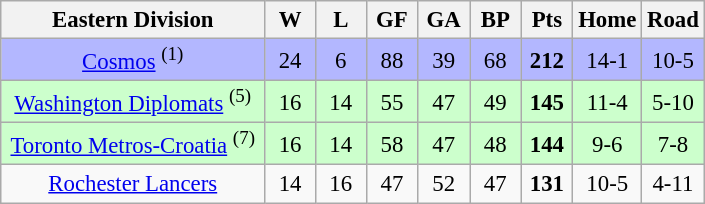<table class="wikitable" width="470" style="font-size:95%; text-align:center">
<tr>
<th width="40%">Eastern Division</th>
<th width="7.5%">W</th>
<th width="7.5%">L</th>
<th width="7.5%">GF</th>
<th width="7.5%">GA</th>
<th width="7.5%">BP</th>
<th width="7.5%">Pts</th>
<th width="7.5%">Home</th>
<th width="7.5%">Road</th>
</tr>
<tr bgcolor=#B3B7FF>
<td><a href='#'>Cosmos</a> <sup>(1)</sup></td>
<td>24</td>
<td>6</td>
<td>88</td>
<td>39</td>
<td>68</td>
<td><strong>212</strong></td>
<td>14-1</td>
<td>10-5</td>
</tr>
<tr bgcolor=#ccffcc>
<td><a href='#'>Washington Diplomats</a> <sup>(5)</sup></td>
<td>16</td>
<td>14</td>
<td>55</td>
<td>47</td>
<td>49</td>
<td><strong>145</strong></td>
<td>11-4</td>
<td>5-10</td>
</tr>
<tr bgcolor=#ccffcc>
<td><a href='#'>Toronto Metros-Croatia</a> <sup>(7)</sup></td>
<td>16</td>
<td>14</td>
<td>58</td>
<td>47</td>
<td>48</td>
<td><strong>144</strong></td>
<td>9-6</td>
<td>7-8</td>
</tr>
<tr>
<td><a href='#'>Rochester Lancers</a></td>
<td>14</td>
<td>16</td>
<td>47</td>
<td>52</td>
<td>47</td>
<td><strong>131</strong></td>
<td>10-5</td>
<td>4-11</td>
</tr>
</table>
